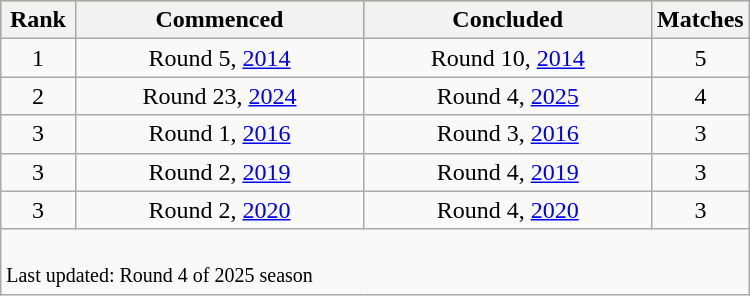<table class="wikitable sortable" style="width:500px;">
<tr style="background:#bdb76b;">
<th width=10%>Rank</th>
<th width=40%>Commenced</th>
<th width=40%>Concluded</th>
<th width=10%>Matches</th>
</tr>
<tr>
<td align=center>1</td>
<td align=center>Round 5, <a href='#'>2014</a></td>
<td align=center>Round 10, <a href='#'>2014</a></td>
<td align=center>5</td>
</tr>
<tr>
<td align=center>2</td>
<td align=center>Round 23, <a href='#'>2024</a></td>
<td align=center>Round 4, <a href='#'>2025</a></td>
<td align=center>4</td>
</tr>
<tr>
<td align=center>3</td>
<td align=center>Round 1, <a href='#'>2016</a></td>
<td align=center>Round 3, <a href='#'>2016</a></td>
<td align=center>3</td>
</tr>
<tr>
<td align=center>3</td>
<td align=center>Round 2, <a href='#'>2019</a></td>
<td align=center>Round 4, <a href='#'>2019</a></td>
<td align=center>3</td>
</tr>
<tr>
<td align=center>3</td>
<td align=center>Round 2, <a href='#'>2020</a></td>
<td align=center>Round 4, <a href='#'>2020</a></td>
<td align=center>3</td>
</tr>
<tr class="sortbottom">
<td colspan=9><br><small>Last updated: Round 4 of 2025 season</small></td>
</tr>
</table>
